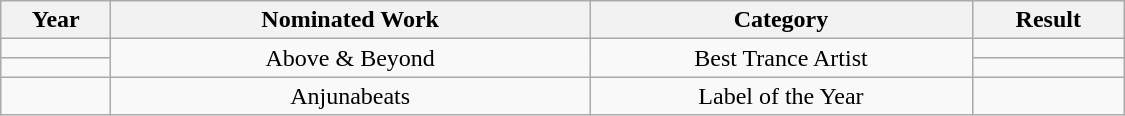<table class=wikitable | width="750">
<tr>
<th style="width:70px;">Year</th>
<th style="width:340px;">Nominated Work</th>
<th style="width:270px;">Category</th>
<th style="width:100px;">Result</th>
</tr>
<tr>
<td></td>
<td rowspan="2" style="text-align:center;">Above & Beyond</td>
<td rowspan="2" style="text-align:center;">Best Trance Artist</td>
<td></td>
</tr>
<tr>
<td></td>
<td></td>
</tr>
<tr>
<td></td>
<td rowspan="1" style="text-align:center;">Anjunabeats</td>
<td rowspan="1" style="text-align:center;">Label of the Year</td>
<td></td>
</tr>
</table>
